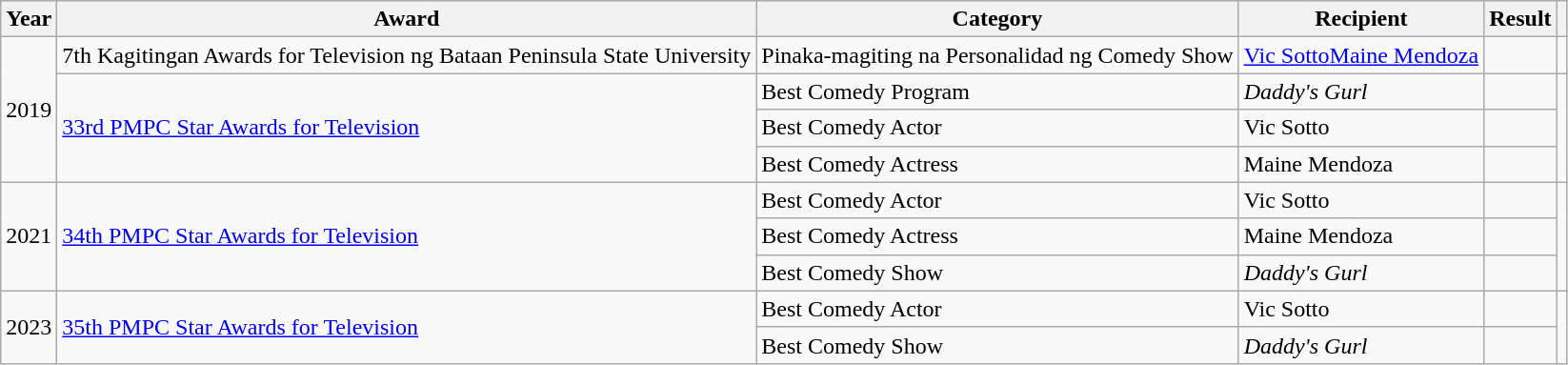<table class="wikitable">
<tr>
<th>Year</th>
<th>Award</th>
<th>Category</th>
<th>Recipient</th>
<th>Result</th>
<th></th>
</tr>
<tr>
<td rowspan=4>2019</td>
<td>7th Kagitingan Awards for Television ng Bataan Peninsula State University</td>
<td>Pinaka-magiting na Personalidad ng Comedy Show</td>
<td><a href='#'>Vic Sotto</a><a href='#'>Maine Mendoza</a></td>
<td></td>
<td></td>
</tr>
<tr>
<td rowspan=3><a href='#'>33rd PMPC Star Awards for Television</a></td>
<td>Best Comedy Program</td>
<td><em>Daddy's Gurl</em></td>
<td></td>
<td rowspan=3></td>
</tr>
<tr>
<td>Best Comedy Actor</td>
<td>Vic Sotto</td>
<td></td>
</tr>
<tr>
<td>Best Comedy Actress</td>
<td>Maine Mendoza</td>
<td></td>
</tr>
<tr>
<td rowspan=3>2021</td>
<td rowspan=3><a href='#'>34th PMPC Star Awards for Television</a></td>
<td>Best Comedy Actor</td>
<td>Vic Sotto</td>
<td></td>
<td rowspan=3></td>
</tr>
<tr>
<td>Best Comedy Actress</td>
<td>Maine Mendoza</td>
<td></td>
</tr>
<tr>
<td>Best Comedy Show</td>
<td><em>Daddy's Gurl</em></td>
<td></td>
</tr>
<tr>
<td rowspan=2>2023</td>
<td rowspan=2><a href='#'>35th PMPC Star Awards for Television</a></td>
<td>Best Comedy Actor</td>
<td>Vic Sotto</td>
<td></td>
<td rowspan=2></td>
</tr>
<tr>
<td>Best Comedy Show</td>
<td><em>Daddy's Gurl</em></td>
<td></td>
</tr>
</table>
